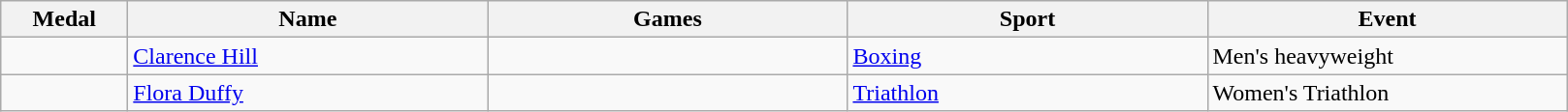<table class="wikitable sortable">
<tr>
<th style="width:5em">Medal</th>
<th style="width:15em">Name</th>
<th style="width:15em">Games</th>
<th style="width:15em">Sport</th>
<th style="width:15em">Event</th>
</tr>
<tr>
<td></td>
<td><a href='#'>Clarence Hill</a></td>
<td></td>
<td> <a href='#'>Boxing</a></td>
<td>Men's heavyweight</td>
</tr>
<tr>
<td></td>
<td><a href='#'>Flora Duffy</a></td>
<td></td>
<td> <a href='#'>Triathlon</a></td>
<td>Women's Triathlon</td>
</tr>
</table>
